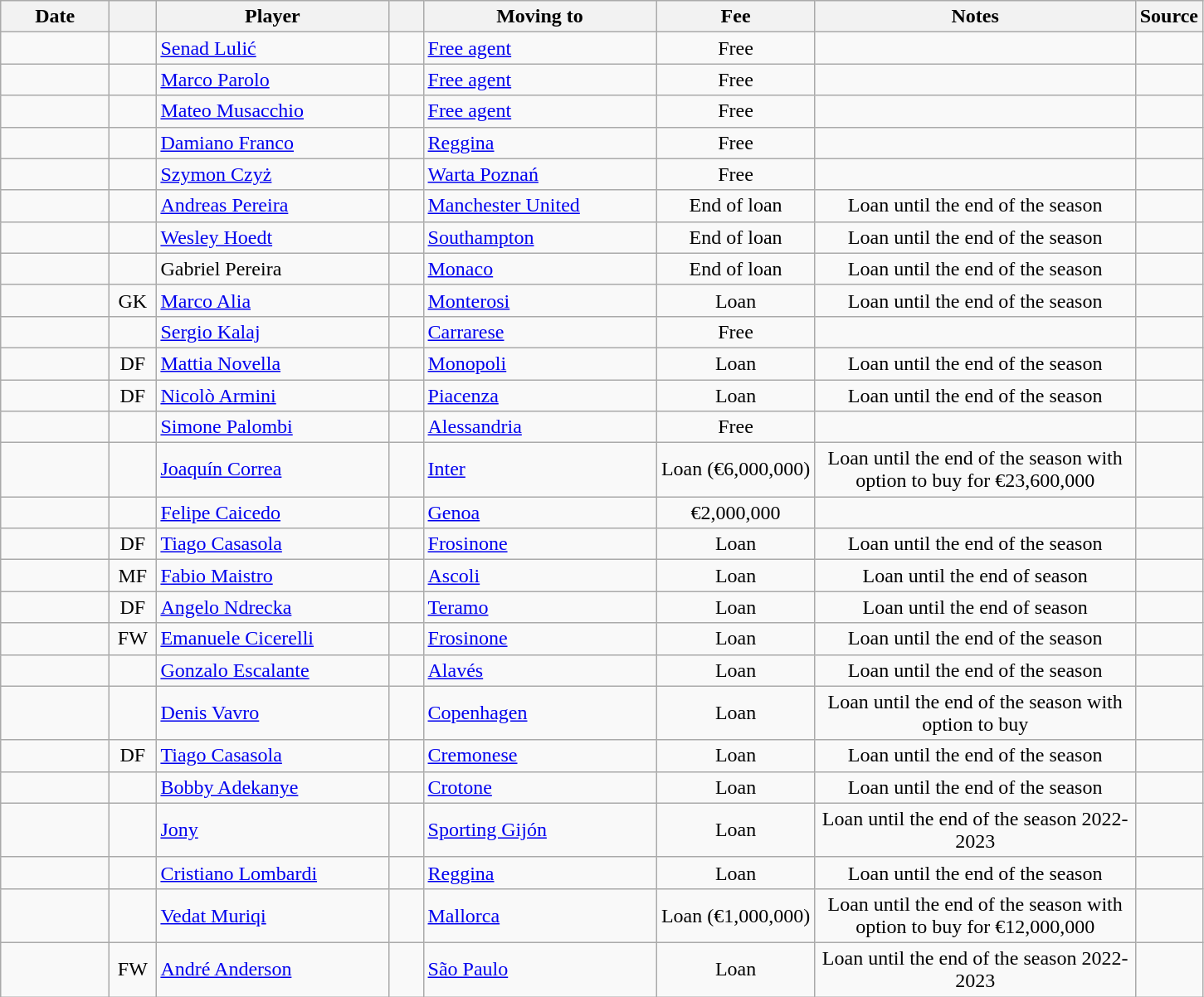<table class="wikitable sortable">
<tr>
<th style="width:80px;">Date</th>
<th style="width:30px;"></th>
<th style="width:180px;">Player</th>
<th style="width:20px;"></th>
<th style="width:180px;">Moving to</th>
<th style="width:120px;" class="unsortable">Fee</th>
<th style="width:250px;" class="unsortable">Notes</th>
<th style="width:20px;">Source</th>
</tr>
<tr>
<td></td>
<td align=center></td>
<td> <a href='#'>Senad Lulić</a></td>
<td align=center></td>
<td><a href='#'>Free agent</a></td>
<td align=center>Free</td>
<td align=center></td>
<td></td>
</tr>
<tr>
<td></td>
<td align=center></td>
<td> <a href='#'>Marco Parolo</a></td>
<td align=center></td>
<td><a href='#'>Free agent</a></td>
<td align=center>Free</td>
<td align=center></td>
<td></td>
</tr>
<tr>
<td></td>
<td align=center></td>
<td> <a href='#'>Mateo Musacchio</a></td>
<td align=center></td>
<td><a href='#'>Free agent</a></td>
<td align=center>Free</td>
<td align=center></td>
<td></td>
</tr>
<tr>
<td></td>
<td align=center></td>
<td> <a href='#'>Damiano Franco</a></td>
<td align=center></td>
<td> <a href='#'>Reggina</a></td>
<td align=center>Free</td>
<td align=center></td>
<td></td>
</tr>
<tr>
<td></td>
<td align=center></td>
<td> <a href='#'>Szymon Czyż</a></td>
<td align=center></td>
<td> <a href='#'>Warta Poznań</a></td>
<td align=center>Free</td>
<td align=center></td>
<td></td>
</tr>
<tr>
<td></td>
<td align=center></td>
<td> <a href='#'>Andreas Pereira</a></td>
<td align=center></td>
<td> <a href='#'>Manchester United</a></td>
<td align=center>End of loan</td>
<td align=center>Loan until the end of the season</td>
<td></td>
</tr>
<tr>
<td></td>
<td align=center></td>
<td> <a href='#'>Wesley Hoedt</a></td>
<td align=center></td>
<td> <a href='#'>Southampton</a></td>
<td align=center>End of loan</td>
<td align=center>Loan until the end of the season</td>
<td></td>
</tr>
<tr>
<td></td>
<td align=center></td>
<td> Gabriel Pereira</td>
<td align=center></td>
<td> <a href='#'>Monaco</a></td>
<td align=center>End of loan</td>
<td align=center>Loan until the end of the season</td>
<td></td>
</tr>
<tr>
<td></td>
<td align=center>GK</td>
<td> <a href='#'>Marco Alia</a></td>
<td align=center></td>
<td> <a href='#'>Monterosi</a></td>
<td align=center>Loan</td>
<td align=center>Loan until the end of the season</td>
<td></td>
</tr>
<tr>
<td></td>
<td align=center></td>
<td> <a href='#'>Sergio Kalaj</a></td>
<td align=center></td>
<td> <a href='#'>Carrarese</a></td>
<td align=center>Free</td>
<td align=center></td>
<td></td>
</tr>
<tr>
<td></td>
<td align=center>DF</td>
<td> <a href='#'>Mattia Novella</a></td>
<td align=center></td>
<td> <a href='#'>Monopoli</a></td>
<td align=center>Loan</td>
<td align=center>Loan until the end of the season</td>
<td></td>
</tr>
<tr>
<td></td>
<td align=center>DF</td>
<td> <a href='#'>Nicolò Armini</a></td>
<td align=center></td>
<td> <a href='#'>Piacenza</a></td>
<td align=center>Loan</td>
<td align=center>Loan until the end of the season</td>
<td></td>
</tr>
<tr>
<td></td>
<td align=center></td>
<td> <a href='#'>Simone Palombi</a></td>
<td align=center></td>
<td> <a href='#'>Alessandria</a></td>
<td align=center>Free</td>
<td align=center></td>
<td></td>
</tr>
<tr>
<td></td>
<td align=center></td>
<td> <a href='#'>Joaquín Correa</a></td>
<td align=center></td>
<td> <a href='#'>Inter</a></td>
<td align=center>Loan (€6,000,000)</td>
<td align=center>Loan until the end of the season with option to buy for €23,600,000</td>
<td></td>
</tr>
<tr>
<td></td>
<td align=center></td>
<td> <a href='#'>Felipe Caicedo</a></td>
<td align=center></td>
<td> <a href='#'>Genoa</a></td>
<td align=center>€2,000,000</td>
<td align=center></td>
<td></td>
</tr>
<tr>
<td></td>
<td align=center>DF</td>
<td> <a href='#'>Tiago Casasola</a></td>
<td align=center></td>
<td> <a href='#'>Frosinone</a></td>
<td align=center>Loan</td>
<td align=center>Loan until the end of the season</td>
<td></td>
</tr>
<tr>
<td></td>
<td align=center>MF</td>
<td> <a href='#'>Fabio Maistro</a></td>
<td align=center></td>
<td> <a href='#'>Ascoli</a></td>
<td align=center>Loan</td>
<td align=center>Loan until the end of season</td>
<td></td>
</tr>
<tr>
<td></td>
<td align=center>DF</td>
<td> <a href='#'>Angelo Ndrecka</a></td>
<td align=center></td>
<td> <a href='#'>Teramo</a></td>
<td align=center>Loan</td>
<td align=center>Loan until the end of season</td>
<td></td>
</tr>
<tr>
<td></td>
<td align=center>FW</td>
<td> <a href='#'>Emanuele Cicerelli</a></td>
<td align=center></td>
<td> <a href='#'>Frosinone</a></td>
<td align=center>Loan</td>
<td align=center>Loan until the end of the season</td>
<td></td>
</tr>
<tr>
<td></td>
<td align=center></td>
<td> <a href='#'>Gonzalo Escalante</a></td>
<td align=center></td>
<td> <a href='#'>Alavés</a></td>
<td align=center>Loan</td>
<td align=center>Loan until the end of the season</td>
<td></td>
</tr>
<tr>
<td></td>
<td align=center></td>
<td> <a href='#'>Denis Vavro</a></td>
<td align=center></td>
<td> <a href='#'>Copenhagen</a></td>
<td align=center>Loan</td>
<td align=center>Loan until the end of the season with option to buy</td>
<td></td>
</tr>
<tr>
<td></td>
<td align=center>DF</td>
<td> <a href='#'>Tiago Casasola</a></td>
<td align=center></td>
<td> <a href='#'>Cremonese</a></td>
<td align=center>Loan</td>
<td align=center>Loan until the end of the season</td>
<td></td>
</tr>
<tr>
<td></td>
<td align=center></td>
<td> <a href='#'>Bobby Adekanye</a></td>
<td align=center></td>
<td> <a href='#'>Crotone</a></td>
<td align=center>Loan</td>
<td align=center>Loan until the end of the season</td>
<td></td>
</tr>
<tr>
<td></td>
<td align=center></td>
<td> <a href='#'>Jony</a></td>
<td align=center></td>
<td> <a href='#'>Sporting Gijón</a></td>
<td align=center>Loan</td>
<td align=center>Loan until the end of the season 2022-2023</td>
<td></td>
</tr>
<tr>
<td></td>
<td align=center></td>
<td> <a href='#'>Cristiano Lombardi</a></td>
<td align=center></td>
<td> <a href='#'>Reggina</a></td>
<td align=center>Loan</td>
<td align=center>Loan until the end of the season</td>
<td></td>
</tr>
<tr>
<td></td>
<td align=center></td>
<td> <a href='#'>Vedat Muriqi</a></td>
<td align=center></td>
<td> <a href='#'>Mallorca</a></td>
<td align=center>Loan (€1,000,000)</td>
<td align=center>Loan until the end of the season with option to buy for €12,000,000</td>
<td></td>
</tr>
<tr>
<td></td>
<td align=center>FW</td>
<td> <a href='#'>André Anderson</a></td>
<td align=center></td>
<td> <a href='#'>São Paulo</a></td>
<td align=center>Loan</td>
<td align=center>Loan until the end of the season 2022-2023</td>
<td></td>
</tr>
</table>
